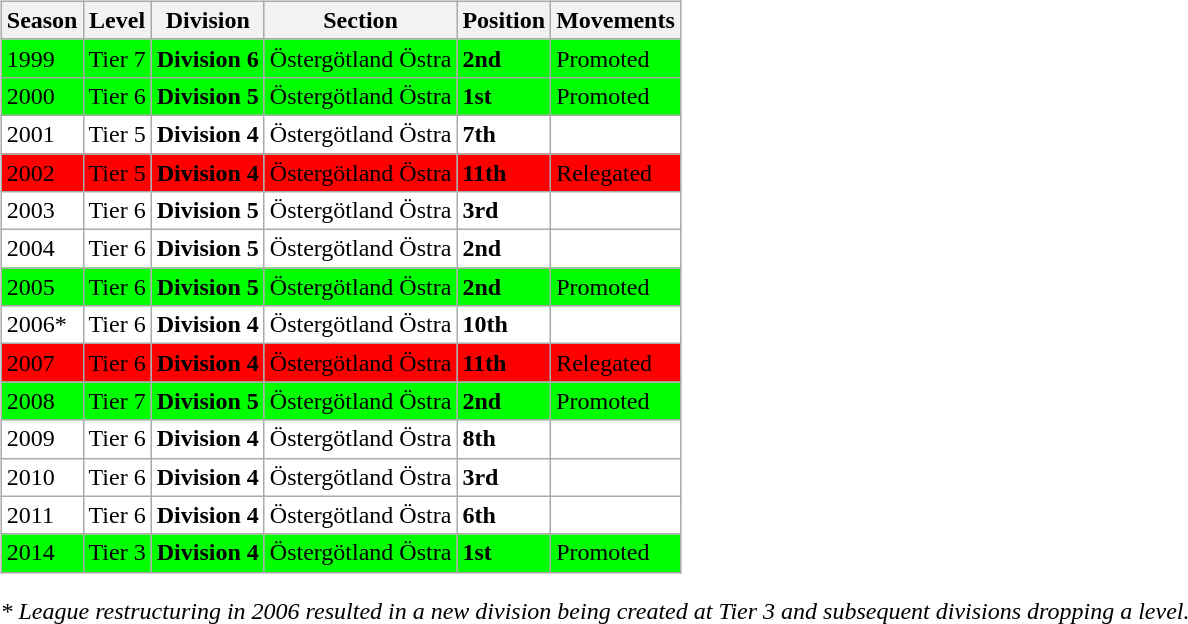<table>
<tr>
<td valign="top" width=0%><br><table class="wikitable">
<tr style="background:#f0f6fa;">
<th><strong>Season</strong></th>
<th><strong>Level</strong></th>
<th><strong>Division</strong></th>
<th><strong>Section</strong></th>
<th><strong>Position</strong></th>
<th><strong>Movements</strong></th>
</tr>
<tr>
<td style="background:#00FF00;">1999</td>
<td style="background:#00FF00;">Tier 7</td>
<td style="background:#00FF00;"><strong>Division 6</strong></td>
<td style="background:#00FF00;">Östergötland Östra</td>
<td style="background:#00FF00;"><strong>2nd</strong></td>
<td style="background:#00FF00;">Promoted</td>
</tr>
<tr>
<td style="background:#00FF00;">2000</td>
<td style="background:#00FF00;">Tier 6</td>
<td style="background:#00FF00;"><strong>Division 5</strong></td>
<td style="background:#00FF00;">Östergötland Östra</td>
<td style="background:#00FF00;"><strong>1st</strong></td>
<td style="background:#00FF00;">Promoted</td>
</tr>
<tr>
<td style="background:#FFFFFF;">2001</td>
<td style="background:#FFFFFF;">Tier 5</td>
<td style="background:#FFFFFF;"><strong>Division 4</strong></td>
<td style="background:#FFFFFF;">Östergötland Östra</td>
<td style="background:#FFFFFF;"><strong>7th</strong></td>
<td style="background:#FFFFFF;"></td>
</tr>
<tr>
<td style="background:#FF0000;">2002</td>
<td style="background:#FF0000;">Tier 5</td>
<td style="background:#FF0000;"><strong>Division 4</strong></td>
<td style="background:#FF0000;">Östergötland Östra</td>
<td style="background:#FF0000;"><strong>11th</strong></td>
<td style="background:#FF0000;">Relegated</td>
</tr>
<tr>
<td style="background:#FFFFFF;">2003</td>
<td style="background:#FFFFFF;">Tier 6</td>
<td style="background:#FFFFFF;"><strong>Division 5</strong></td>
<td style="background:#FFFFFF;">Östergötland Östra</td>
<td style="background:#FFFFFF;"><strong>3rd</strong></td>
<td style="background:#FFFFFF;"></td>
</tr>
<tr>
<td style="background:#FFFFFF;">2004</td>
<td style="background:#FFFFFF;">Tier 6</td>
<td style="background:#FFFFFF;"><strong>Division 5</strong></td>
<td style="background:#FFFFFF;">Östergötland Östra</td>
<td style="background:#FFFFFF;"><strong>2nd</strong></td>
<td style="background:#FFFFFF;"></td>
</tr>
<tr>
<td style="background:#00FF00;">2005</td>
<td style="background:#00FF00;">Tier 6</td>
<td style="background:#00FF00;"><strong>Division 5</strong></td>
<td style="background:#00FF00;">Östergötland Östra</td>
<td style="background:#00FF00;"><strong>2nd</strong></td>
<td style="background:#00FF00;">Promoted</td>
</tr>
<tr>
<td style="background:#FFFFFF;">2006*</td>
<td style="background:#FFFFFF;">Tier 6</td>
<td style="background:#FFFFFF;"><strong>Division 4</strong></td>
<td style="background:#FFFFFF;">Östergötland Östra</td>
<td style="background:#FFFFFF;"><strong>10th</strong></td>
<td style="background:#FFFFFF;"></td>
</tr>
<tr>
<td style="background:#FF0000;">2007</td>
<td style="background:#FF0000;">Tier 6</td>
<td style="background:#FF0000;"><strong>Division 4</strong></td>
<td style="background:#FF0000;">Östergötland Östra</td>
<td style="background:#FF0000;"><strong>11th</strong></td>
<td style="background:#FF0000;">Relegated</td>
</tr>
<tr>
<td style="background:#00FF00;">2008</td>
<td style="background:#00FF00;">Tier 7</td>
<td style="background:#00FF00;"><strong>Division 5</strong></td>
<td style="background:#00FF00;">Östergötland Östra</td>
<td style="background:#00FF00;"><strong>2nd</strong></td>
<td style="background:#00FF00;">Promoted</td>
</tr>
<tr>
<td style="background:#FFFFFF;">2009</td>
<td style="background:#FFFFFF;">Tier 6</td>
<td style="background:#FFFFFF;"><strong>Division 4</strong></td>
<td style="background:#FFFFFF;">Östergötland Östra</td>
<td style="background:#FFFFFF;"><strong>8th</strong></td>
<td style="background:#FFFFFF;"></td>
</tr>
<tr>
<td style="background:#FFFFFF;">2010</td>
<td style="background:#FFFFFF;">Tier 6</td>
<td style="background:#FFFFFF;"><strong>Division 4</strong></td>
<td style="background:#FFFFFF;">Östergötland Östra</td>
<td style="background:#FFFFFF;"><strong>3rd</strong></td>
<td style="background:#FFFFFF;"></td>
</tr>
<tr>
<td style="background:#FFFFFF;">2011</td>
<td style="background:#FFFFFF;">Tier 6</td>
<td style="background:#FFFFFF;"><strong>Division 4</strong></td>
<td style="background:#FFFFFF;">Östergötland Östra</td>
<td style="background:#FFFFFF;"><strong>6th</strong></td>
<td style="background:#FFFFFF;"></td>
</tr>
<tr>
<td style="background:#00FF00;">2014</td>
<td style="background:#00FF00;">Tier 3</td>
<td style="background:#00FF00;"><strong>Division 4</strong></td>
<td style="background:#00FF00;">Östergötland Östra</td>
<td style="background:#00FF00;"><strong>1st</strong></td>
<td style="background:#00FF00;">Promoted</td>
</tr>
</table>
<em>* League restructuring in 2006 resulted in a new division being created at Tier 3 and subsequent divisions dropping a level.</em>


</td>
</tr>
</table>
